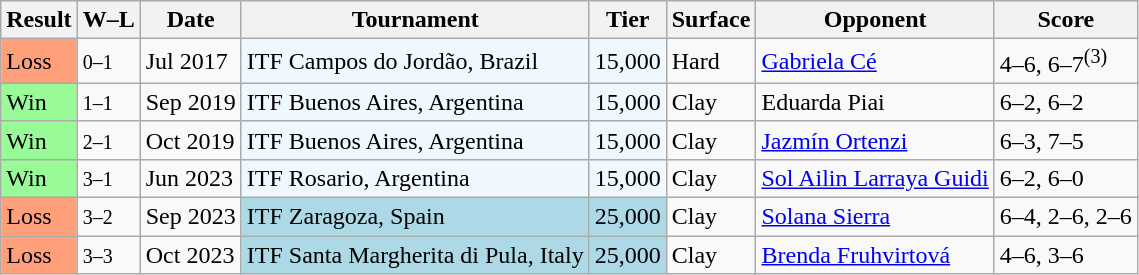<table class="sortable wikitable">
<tr>
<th>Result</th>
<th class="unsortable">W–L</th>
<th>Date</th>
<th>Tournament</th>
<th>Tier</th>
<th>Surface</th>
<th>Opponent</th>
<th class="unsortable">Score</th>
</tr>
<tr>
<td bgcolor=ffa07a>Loss</td>
<td><small>0–1</small></td>
<td>Jul 2017</td>
<td style="background:#f0f8ff;">ITF Campos do Jordão, Brazil</td>
<td style="background:#f0f8ff;">15,000</td>
<td>Hard</td>
<td> <a href='#'>Gabriela Cé</a></td>
<td>4–6, 6–7<sup>(3)</sup></td>
</tr>
<tr>
<td bgcolor=98FB98>Win</td>
<td><small>1–1</small></td>
<td>Sep 2019</td>
<td style="background:#f0f8ff;">ITF Buenos Aires, Argentina</td>
<td style="background:#f0f8ff;">15,000</td>
<td>Clay</td>
<td> Eduarda Piai</td>
<td>6–2, 6–2</td>
</tr>
<tr>
<td bgcolor=98FB98>Win</td>
<td><small>2–1</small></td>
<td>Oct 2019</td>
<td style="background:#f0f8ff;">ITF Buenos Aires, Argentina</td>
<td style="background:#f0f8ff;">15,000</td>
<td>Clay</td>
<td> <a href='#'>Jazmín Ortenzi</a></td>
<td>6–3, 7–5</td>
</tr>
<tr>
<td bgcolor=98FB98>Win</td>
<td><small>3–1</small></td>
<td>Jun 2023</td>
<td style="background:#f0f8ff;">ITF Rosario, Argentina</td>
<td style="background:#f0f8ff;">15,000</td>
<td>Clay</td>
<td> <a href='#'>Sol Ailin Larraya Guidi</a></td>
<td>6–2, 6–0</td>
</tr>
<tr>
<td bgcolor=ffa07a>Loss</td>
<td><small>3–2</small></td>
<td>Sep 2023</td>
<td style="background:lightblue;">ITF Zaragoza, Spain</td>
<td style="background:lightblue;">25,000</td>
<td>Clay</td>
<td> <a href='#'>Solana Sierra</a></td>
<td>6–4, 2–6, 2–6</td>
</tr>
<tr>
<td bgcolor=ffa07a>Loss</td>
<td><small>3–3</small></td>
<td>Oct 2023</td>
<td style="background:lightblue;">ITF Santa Margherita di Pula, Italy</td>
<td style="background:lightblue;">25,000</td>
<td>Clay</td>
<td> <a href='#'>Brenda Fruhvirtová</a></td>
<td>4–6, 3–6</td>
</tr>
</table>
